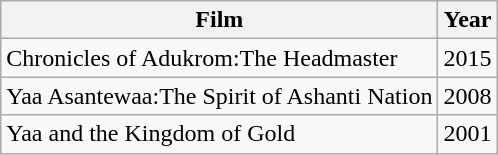<table class="wikitable">
<tr>
<th>Film</th>
<th>Year</th>
</tr>
<tr>
<td>Chronicles of Adukrom:The Headmaster</td>
<td>2015</td>
</tr>
<tr>
<td>Yaa Asantewaa:The Spirit of Ashanti Nation</td>
<td>2008</td>
</tr>
<tr>
<td>Yaa and the Kingdom of Gold</td>
<td>2001</td>
</tr>
</table>
